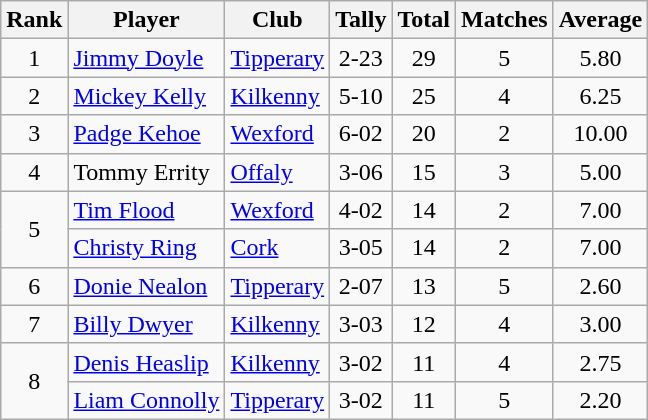<table class="wikitable">
<tr>
<th>Rank</th>
<th>Player</th>
<th>Club</th>
<th>Tally</th>
<th>Total</th>
<th>Matches</th>
<th>Average</th>
</tr>
<tr>
<td rowspan=1 align=center>1</td>
<td><a href='#'>Jimmy Doyle</a></td>
<td><a href='#'>Tipperary</a></td>
<td align=center>2-23</td>
<td align=center>29</td>
<td align=center>5</td>
<td align=center>5.80</td>
</tr>
<tr>
<td rowspan=1 align=center>2</td>
<td><a href='#'>Mickey Kelly</a></td>
<td><a href='#'>Kilkenny</a></td>
<td align=center>5-10</td>
<td align=center>25</td>
<td align=center>4</td>
<td align=center>6.25</td>
</tr>
<tr>
<td rowspan=1 align=center>3</td>
<td><a href='#'>Padge Kehoe</a></td>
<td><a href='#'>Wexford</a></td>
<td align=center>6-02</td>
<td align=center>20</td>
<td align=center>2</td>
<td align=center>10.00</td>
</tr>
<tr>
<td rowspan=1 align=center>4</td>
<td>Tommy Errity</td>
<td><a href='#'>Offaly</a></td>
<td align=center>3-06</td>
<td align=center>15</td>
<td align=center>3</td>
<td align=center>5.00</td>
</tr>
<tr>
<td rowspan=2 align=center>5</td>
<td><a href='#'>Tim Flood</a></td>
<td><a href='#'>Wexford</a></td>
<td align=center>4-02</td>
<td align=center>14</td>
<td align=center>2</td>
<td align=center>7.00</td>
</tr>
<tr>
<td><a href='#'>Christy Ring</a></td>
<td><a href='#'>Cork</a></td>
<td align=center>3-05</td>
<td align=center>14</td>
<td align=center>2</td>
<td align=center>7.00</td>
</tr>
<tr>
<td rowspan=1 align=center>6</td>
<td><a href='#'>Donie Nealon</a></td>
<td><a href='#'>Tipperary</a></td>
<td align=center>2-07</td>
<td align=center>13</td>
<td align=center>5</td>
<td align=center>2.60</td>
</tr>
<tr>
<td rowspan=1 align=center>7</td>
<td><a href='#'>Billy Dwyer</a></td>
<td><a href='#'>Kilkenny</a></td>
<td align=center>3-03</td>
<td align=center>12</td>
<td align=center>4</td>
<td align=center>3.00</td>
</tr>
<tr>
<td rowspan=2 align=center>8</td>
<td><a href='#'>Denis Heaslip</a></td>
<td><a href='#'>Kilkenny</a></td>
<td align=center>3-02</td>
<td align=center>11</td>
<td align=center>4</td>
<td align=center>2.75</td>
</tr>
<tr>
<td><a href='#'>Liam Connolly</a></td>
<td><a href='#'>Tipperary</a></td>
<td align=center>3-02</td>
<td align=center>11</td>
<td align=center>5</td>
<td align=center>2.20</td>
</tr>
</table>
